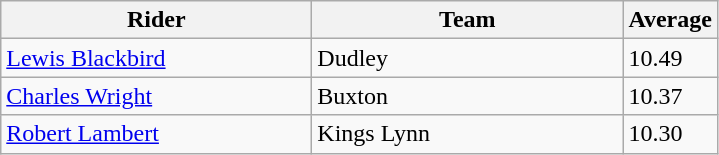<table class="wikitable" style="font-size: 100%">
<tr>
<th width=200>Rider</th>
<th width=200>Team</th>
<th width=40>Average</th>
</tr>
<tr>
<td align="left"><a href='#'>Lewis Blackbird</a></td>
<td>Dudley</td>
<td>10.49</td>
</tr>
<tr>
<td align="left"><a href='#'>Charles Wright</a></td>
<td>Buxton</td>
<td>10.37</td>
</tr>
<tr>
<td align="left"><a href='#'>Robert Lambert</a></td>
<td>Kings Lynn</td>
<td>10.30</td>
</tr>
</table>
